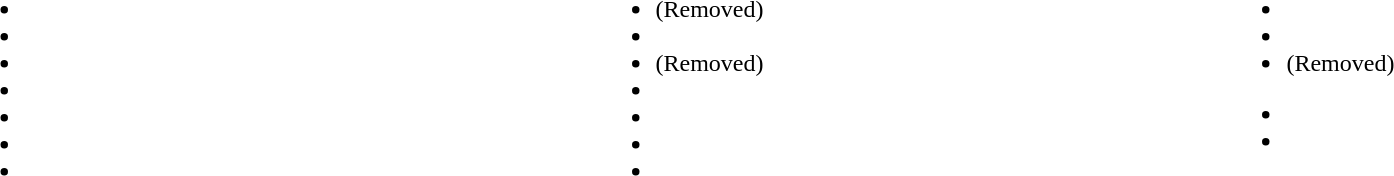<table width=100%>
<tr valign="top">
<td width=33%><br><ul><li></li><li></li><li></li><li></li><li></li><li></li><li></li></ul></td>
<td width=33%><br><ul><li> (Removed)</li><li></li><li> (Removed)</li><li></li><li></li><li></li><li></li></ul></td>
<td width=33%><br><ul><li></li><li></li><li> (Removed)</li></ul><ul><li></li><li></li></ul></td>
</tr>
</table>
